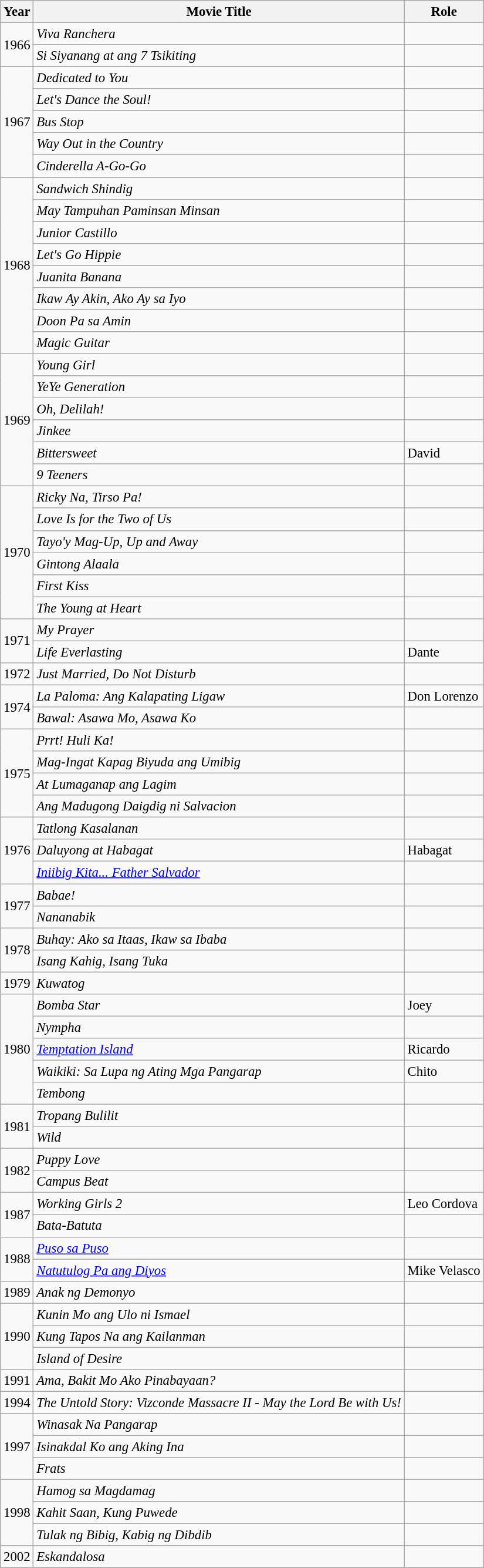<table class="wikitable" style="font-size: 95%;">
<tr>
<th>Year</th>
<th>Movie Title</th>
<th>Role</th>
</tr>
<tr>
<td rowspan="2">1966</td>
<td><em>Viva Ranchera</em></td>
<td></td>
</tr>
<tr>
<td><em>Si Siyanang at ang 7 Tsikiting</em></td>
<td></td>
</tr>
<tr>
<td rowspan="5">1967</td>
<td><em>Dedicated to You</em></td>
<td></td>
</tr>
<tr>
<td><em>Let's Dance the Soul!</em></td>
<td></td>
</tr>
<tr>
<td><em>Bus Stop</em></td>
<td></td>
</tr>
<tr>
<td><em>Way Out in the Country</em></td>
<td></td>
</tr>
<tr>
<td><em>Cinderella A-Go-Go</em></td>
<td></td>
</tr>
<tr>
<td rowspan="8">1968</td>
<td><em>Sandwich Shindig</em></td>
<td></td>
</tr>
<tr>
<td><em>May Tampuhan Paminsan Minsan</em></td>
<td></td>
</tr>
<tr>
<td><em>Junior Castillo</em></td>
<td></td>
</tr>
<tr>
<td><em>Let's Go Hippie</em></td>
<td></td>
</tr>
<tr>
<td><em>Juanita Banana</em></td>
<td></td>
</tr>
<tr>
<td><em>Ikaw Ay Akin, Ako Ay sa Iyo</em></td>
<td></td>
</tr>
<tr>
<td><em>Doon Pa sa Amin</em></td>
<td></td>
</tr>
<tr>
<td><em>Magic Guitar</em></td>
<td></td>
</tr>
<tr>
<td rowspan="6">1969</td>
<td><em>Young Girl</em></td>
<td></td>
</tr>
<tr>
<td><em>YeYe Generation</em></td>
<td></td>
</tr>
<tr>
<td><em>Oh, Delilah!</em></td>
<td></td>
</tr>
<tr>
<td><em>Jinkee</em></td>
<td></td>
</tr>
<tr>
<td><em>Bittersweet</em></td>
<td>David</td>
</tr>
<tr>
<td><em>9 Teeners</em></td>
<td></td>
</tr>
<tr>
<td rowspan="6">1970</td>
<td><em>Ricky Na, Tirso Pa!</em></td>
<td></td>
</tr>
<tr>
<td><em>Love Is for the Two of Us</em></td>
<td></td>
</tr>
<tr>
<td><em>Tayo'y Mag-Up, Up and Away</em></td>
<td></td>
</tr>
<tr>
<td><em>Gintong Alaala</em></td>
<td></td>
</tr>
<tr>
<td><em>First Kiss</em></td>
<td></td>
</tr>
<tr>
<td><em>The Young at Heart</em></td>
<td></td>
</tr>
<tr>
<td rowspan="2">1971</td>
<td><em>My Prayer</em></td>
<td></td>
</tr>
<tr>
<td><em>Life Everlasting</em></td>
<td>Dante</td>
</tr>
<tr>
<td>1972</td>
<td><em>Just Married, Do Not Disturb</em></td>
<td></td>
</tr>
<tr>
<td rowspan="2">1974</td>
<td><em>La Paloma: Ang Kalapating Ligaw</em></td>
<td>Don Lorenzo</td>
</tr>
<tr>
<td><em>Bawal: Asawa Mo, Asawa Ko</em></td>
<td></td>
</tr>
<tr>
<td rowspan="4">1975</td>
<td><em>Prrt! Huli Ka!</em></td>
<td></td>
</tr>
<tr>
<td><em>Mag-Ingat Kapag Biyuda ang Umibig</em></td>
<td></td>
</tr>
<tr>
<td><em>At Lumaganap ang Lagim</em></td>
<td></td>
</tr>
<tr>
<td><em>Ang Madugong Daigdig ni Salvacion</em></td>
<td></td>
</tr>
<tr>
<td rowspan="3">1976</td>
<td><em>Tatlong Kasalanan</em></td>
<td></td>
</tr>
<tr>
<td><em>Daluyong at Habagat</em></td>
<td>Habagat</td>
</tr>
<tr>
<td><em><a href='#'>Iniibig Kita... Father Salvador</a></em></td>
<td></td>
</tr>
<tr>
<td rowspan="2">1977</td>
<td><em>Babae!</em></td>
<td></td>
</tr>
<tr>
<td><em>Nananabik</em></td>
<td></td>
</tr>
<tr>
<td rowspan="2">1978</td>
<td><em>Buhay: Ako sa Itaas, Ikaw sa Ibaba</em></td>
<td></td>
</tr>
<tr>
<td><em>Isang Kahig, Isang Tuka</em></td>
<td></td>
</tr>
<tr>
<td>1979</td>
<td><em>Kuwatog</em></td>
<td></td>
</tr>
<tr>
<td rowspan="5">1980</td>
<td><em>Bomba Star</em></td>
<td>Joey</td>
</tr>
<tr>
<td><em>Nympha</em></td>
<td></td>
</tr>
<tr>
<td><em><a href='#'>Temptation Island</a></em></td>
<td>Ricardo</td>
</tr>
<tr>
<td><em>Waikiki: Sa Lupa ng Ating Mga Pangarap</em></td>
<td>Chito</td>
</tr>
<tr>
<td><em>Tembong</em></td>
<td></td>
</tr>
<tr>
<td rowspan="2">1981</td>
<td><em>Tropang Bulilit</em></td>
<td></td>
</tr>
<tr>
<td><em>Wild</em></td>
<td></td>
</tr>
<tr>
<td rowspan="2">1982</td>
<td><em>Puppy Love</em></td>
<td></td>
</tr>
<tr>
<td><em>Campus Beat</em></td>
<td></td>
</tr>
<tr>
<td rowspan="2">1987</td>
<td><em>Working Girls 2</em></td>
<td>Leo Cordova</td>
</tr>
<tr>
<td><em>Bata-Batuta</em></td>
<td></td>
</tr>
<tr>
<td rowspan="2">1988</td>
<td><em><a href='#'>Puso sa Puso</a></em></td>
<td></td>
</tr>
<tr>
<td><em><a href='#'>Natutulog Pa ang Diyos</a></em></td>
<td>Mike Velasco</td>
</tr>
<tr>
<td>1989</td>
<td><em>Anak ng Demonyo</em></td>
<td></td>
</tr>
<tr>
<td rowspan="3">1990</td>
<td><em>Kunin Mo ang Ulo ni Ismael</em></td>
<td></td>
</tr>
<tr>
<td><em>Kung Tapos Na ang Kailanman</em></td>
<td></td>
</tr>
<tr>
<td><em>Island of Desire</em></td>
<td></td>
</tr>
<tr>
<td>1991</td>
<td><em>Ama, Bakit Mo Ako Pinabayaan?</em></td>
<td></td>
</tr>
<tr>
<td>1994</td>
<td><em>The Untold Story: Vizconde Massacre II - May the Lord Be with Us!</em></td>
<td></td>
</tr>
<tr>
<td rowspan="3">1997</td>
<td><em>Winasak Na Pangarap</em></td>
<td></td>
</tr>
<tr>
<td><em>Isinakdal Ko ang Aking Ina</em></td>
<td></td>
</tr>
<tr>
<td><em>Frats</em></td>
<td></td>
</tr>
<tr>
<td rowspan="3">1998</td>
<td><em>Hamog sa Magdamag</em></td>
<td></td>
</tr>
<tr>
<td><em>Kahit Saan, Kung Puwede</em></td>
<td></td>
</tr>
<tr>
<td><em>Tulak ng Bibig, Kabig ng Dibdib</em></td>
<td></td>
</tr>
<tr>
<td>2002</td>
<td><em>Eskandalosa</em></td>
<td></td>
</tr>
</table>
